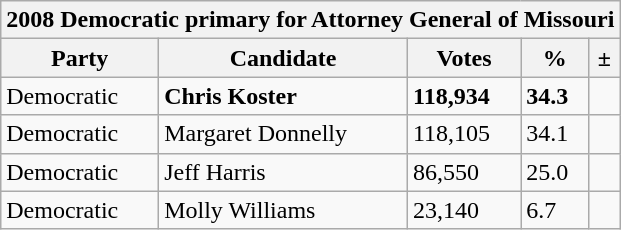<table class="wikitable">
<tr>
<th colspan="5">2008 Democratic primary for Attorney General of Missouri</th>
</tr>
<tr>
<th>Party</th>
<th>Candidate</th>
<th>Votes</th>
<th>%</th>
<th>±</th>
</tr>
<tr>
<td>Democratic</td>
<td><strong>Chris Koster</strong></td>
<td><strong>118,934</strong></td>
<td><strong>34.3</strong></td>
<td></td>
</tr>
<tr>
<td>Democratic</td>
<td>Margaret Donnelly</td>
<td>118,105</td>
<td>34.1</td>
<td></td>
</tr>
<tr>
<td>Democratic</td>
<td>Jeff Harris</td>
<td>86,550</td>
<td>25.0</td>
<td></td>
</tr>
<tr>
<td>Democratic</td>
<td>Molly Williams</td>
<td>23,140</td>
<td>6.7</td>
<td></td>
</tr>
</table>
